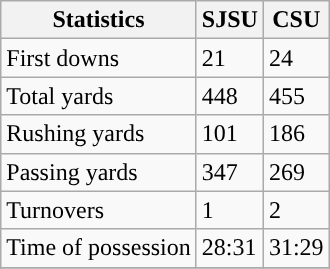<table class="wikitable" style="float: left;">
<tr>
<th>Statistics</th>
<th>SJSU</th>
<th>CSU</th>
</tr>
<tr>
<td>First downs</td>
<td>21</td>
<td>24</td>
</tr>
<tr>
<td>Total yards</td>
<td>448</td>
<td>455</td>
</tr>
<tr>
<td>Rushing yards</td>
<td>101</td>
<td>186</td>
</tr>
<tr>
<td>Passing yards</td>
<td>347</td>
<td>269</td>
</tr>
<tr>
<td>Turnovers</td>
<td>1</td>
<td>2</td>
</tr>
<tr>
<td>Time of possession</td>
<td>28:31</td>
<td>31:29</td>
</tr>
<tr>
</tr>
</table>
